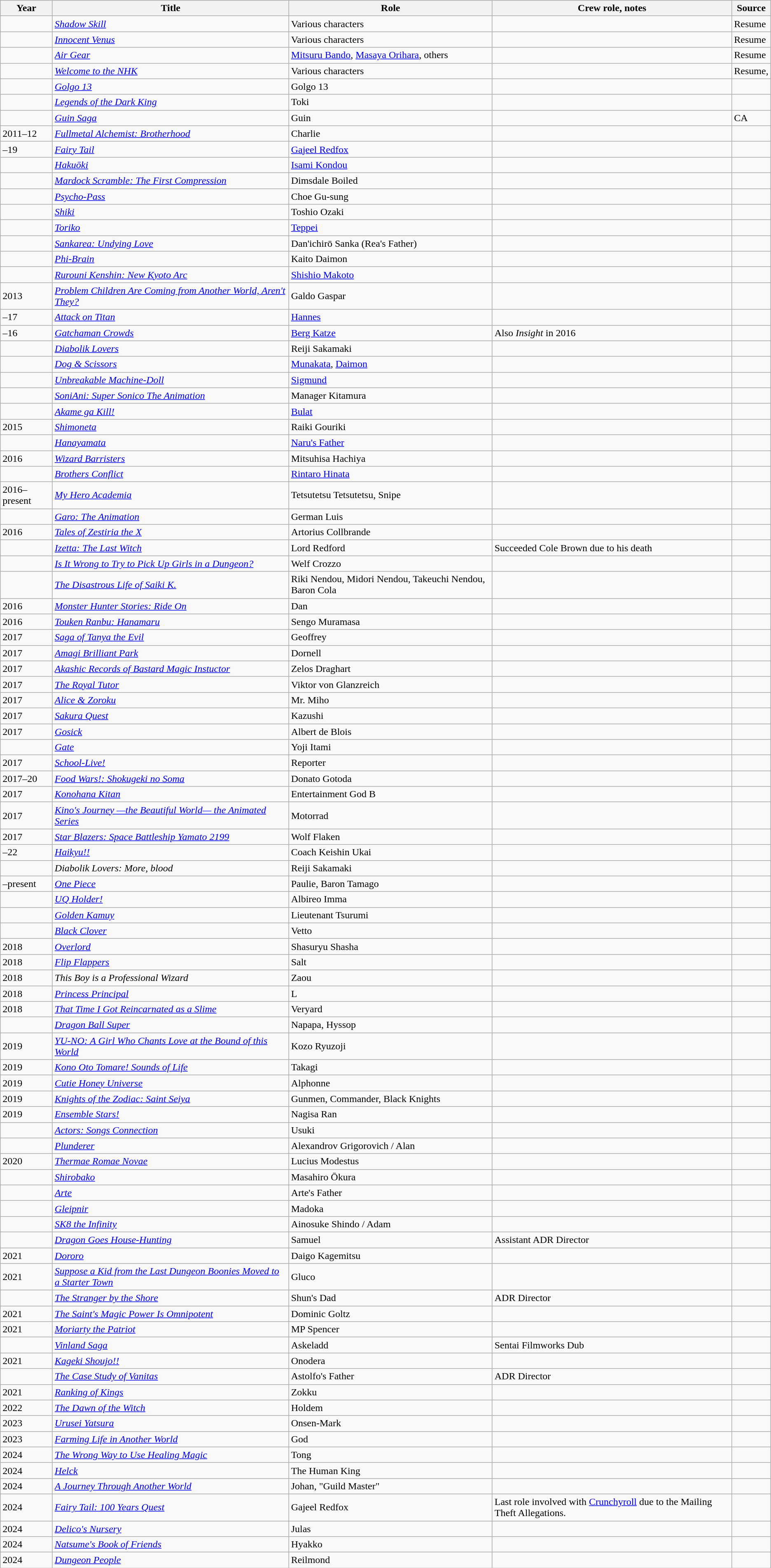<table class="wikitable sortable plainrowheaders">
<tr>
<th>Year</th>
<th>Title</th>
<th>Role</th>
<th class="unsortable">Crew role, notes</th>
<th class="unsortable">Source</th>
</tr>
<tr>
<td></td>
<td><em><a href='#'>Shadow Skill</a></em></td>
<td>Various characters</td>
<td></td>
<td>Resume</td>
</tr>
<tr>
<td></td>
<td><em><a href='#'>Innocent Venus</a></em></td>
<td>Various characters</td>
<td></td>
<td>Resume</td>
</tr>
<tr>
<td></td>
<td><em><a href='#'>Air Gear</a></em></td>
<td><a href='#'>Mitsuru Bando</a>, <a href='#'>Masaya Orihara</a>, others</td>
<td></td>
<td>Resume</td>
</tr>
<tr>
<td></td>
<td><em><a href='#'>Welcome to the NHK</a></em></td>
<td>Various characters</td>
<td></td>
<td>Resume, </td>
</tr>
<tr>
<td></td>
<td><em><a href='#'>Golgo 13</a></em></td>
<td>Golgo 13</td>
<td></td>
<td></td>
</tr>
<tr>
<td></td>
<td><em><a href='#'>Legends of the Dark King</a></em></td>
<td>Toki</td>
<td></td>
<td></td>
</tr>
<tr>
<td></td>
<td><em><a href='#'>Guin Saga</a></em></td>
<td>Guin</td>
<td></td>
<td>CA</td>
</tr>
<tr>
<td>2011–12</td>
<td><em><a href='#'>Fullmetal Alchemist: Brotherhood</a></em></td>
<td>Charlie</td>
<td></td>
<td></td>
</tr>
<tr>
<td>–19</td>
<td><em><a href='#'>Fairy Tail</a></em></td>
<td><a href='#'>Gajeel Redfox</a></td>
<td></td>
<td></td>
</tr>
<tr>
<td></td>
<td><em><a href='#'>Hakuōki</a></em></td>
<td><a href='#'>Isami Kondou</a></td>
<td></td>
<td></td>
</tr>
<tr>
<td></td>
<td><em><a href='#'>Mardock Scramble: The First Compression</a></em></td>
<td>Dimsdale Boiled</td>
<td></td>
<td></td>
</tr>
<tr>
<td></td>
<td><em><a href='#'>Psycho-Pass</a></em></td>
<td>Choe Gu-sung</td>
<td></td>
<td></td>
</tr>
<tr>
<td></td>
<td><em><a href='#'>Shiki</a></em></td>
<td>Toshio Ozaki</td>
<td></td>
<td></td>
</tr>
<tr>
<td></td>
<td><em><a href='#'>Toriko</a></em></td>
<td><a href='#'>Teppei</a></td>
<td></td>
<td></td>
</tr>
<tr>
<td></td>
<td><em><a href='#'>Sankarea: Undying Love</a></em></td>
<td>Dan'ichirō Sanka (Rea's Father)</td>
<td></td>
<td></td>
</tr>
<tr>
<td></td>
<td><em><a href='#'>Phi-Brain</a></em></td>
<td>Kaito Daimon</td>
<td></td>
<td></td>
</tr>
<tr>
<td></td>
<td><em><a href='#'>Rurouni Kenshin: New Kyoto Arc</a></em></td>
<td><a href='#'>Shishio Makoto</a></td>
<td></td>
<td></td>
</tr>
<tr>
<td>2013</td>
<td><em><a href='#'>Problem Children Are Coming from Another World, Aren't They?</a></em></td>
<td>Galdo Gaspar</td>
<td></td>
<td></td>
</tr>
<tr>
<td>–17</td>
<td><em><a href='#'>Attack on Titan</a></em></td>
<td><a href='#'>Hannes</a></td>
<td></td>
<td></td>
</tr>
<tr>
<td>–16</td>
<td><em><a href='#'>Gatchaman Crowds</a></em></td>
<td><a href='#'>Berg Katze</a></td>
<td>Also <em>Insight</em> in 2016</td>
<td></td>
</tr>
<tr>
<td></td>
<td><em><a href='#'>Diabolik Lovers</a></em></td>
<td>Reiji Sakamaki</td>
<td></td>
<td></td>
</tr>
<tr>
<td></td>
<td><em><a href='#'>Dog & Scissors</a></em></td>
<td><a href='#'>Munakata</a>, <a href='#'>Daimon</a></td>
<td></td>
<td></td>
</tr>
<tr>
<td></td>
<td><em><a href='#'>Unbreakable Machine-Doll</a></em></td>
<td><a href='#'>Sigmund</a></td>
<td></td>
<td></td>
</tr>
<tr>
<td></td>
<td><em><a href='#'>SoniAni: Super Sonico The Animation</a></em></td>
<td>Manager Kitamura</td>
<td></td>
<td></td>
</tr>
<tr>
<td></td>
<td><em><a href='#'>Akame ga Kill!</a></em></td>
<td><a href='#'>Bulat</a></td>
<td></td>
<td></td>
</tr>
<tr>
<td>2015</td>
<td><em><a href='#'>Shimoneta</a></em></td>
<td>Raiki Gouriki</td>
<td></td>
<td></td>
</tr>
<tr>
<td></td>
<td><em><a href='#'>Hanayamata</a></em></td>
<td><a href='#'>Naru's Father</a></td>
<td></td>
<td></td>
</tr>
<tr>
<td>2016</td>
<td><em><a href='#'>Wizard Barristers</a></em></td>
<td>Mitsuhisa Hachiya</td>
<td></td>
<td></td>
</tr>
<tr>
<td></td>
<td><em><a href='#'>Brothers Conflict</a></em></td>
<td><a href='#'>Rintaro Hinata</a></td>
<td></td>
<td></td>
</tr>
<tr>
<td>2016–present</td>
<td><em><a href='#'>My Hero Academia</a></em></td>
<td>Tetsutetsu Tetsutetsu, Snipe</td>
<td></td>
<td></td>
</tr>
<tr>
<td></td>
<td><em><a href='#'>Garo: The Animation</a></em></td>
<td>German Luis</td>
<td></td>
<td></td>
</tr>
<tr>
<td>2016</td>
<td><em><a href='#'>Tales of Zestiria the X</a></em></td>
<td>Artorius Collbrande</td>
<td></td>
<td></td>
</tr>
<tr>
<td></td>
<td><em><a href='#'>Izetta: The Last Witch</a></em></td>
<td>Lord Redford</td>
<td>Succeeded Cole Brown due to his death</td>
<td></td>
</tr>
<tr>
<td></td>
<td><em><a href='#'>Is It Wrong to Try to Pick Up Girls in a Dungeon?</a></em></td>
<td>Welf Crozzo</td>
<td></td>
<td></td>
</tr>
<tr>
<td></td>
<td><em><a href='#'>The Disastrous Life of Saiki K.</a></em></td>
<td>Riki Nendou, Midori Nendou, Takeuchi Nendou, Baron Cola</td>
<td></td>
<td></td>
</tr>
<tr>
<td>2016</td>
<td><em><a href='#'>Monster Hunter Stories: Ride On</a></em></td>
<td>Dan</td>
<td></td>
<td></td>
</tr>
<tr>
<td>2016</td>
<td><em><a href='#'>Touken Ranbu: Hanamaru</a></em></td>
<td>Sengo Muramasa</td>
<td></td>
<td></td>
</tr>
<tr>
<td>2017</td>
<td><em><a href='#'>Saga of Tanya the Evil</a></em></td>
<td>Geoffrey</td>
<td></td>
<td></td>
</tr>
<tr>
<td>2017</td>
<td><em><a href='#'>Amagi Brilliant Park</a></em></td>
<td>Dornell</td>
<td></td>
<td></td>
</tr>
<tr>
<td>2017</td>
<td><em><a href='#'>Akashic Records of Bastard Magic Instuctor</a></em></td>
<td>Zelos Draghart</td>
<td></td>
<td></td>
</tr>
<tr>
<td>2017</td>
<td><em><a href='#'>The Royal Tutor</a></em></td>
<td>Viktor von Glanzreich</td>
<td></td>
<td></td>
</tr>
<tr>
<td>2017</td>
<td><em><a href='#'>Alice & Zoroku</a></em></td>
<td>Mr. Miho</td>
<td></td>
<td></td>
</tr>
<tr>
<td>2017</td>
<td><em><a href='#'>Sakura Quest</a></em></td>
<td>Kazushi</td>
<td></td>
<td></td>
</tr>
<tr>
<td>2017</td>
<td><em><a href='#'>Gosick</a></em></td>
<td>Albert de Blois</td>
<td></td>
<td></td>
</tr>
<tr>
<td></td>
<td><em><a href='#'>Gate</a></em></td>
<td>Yoji Itami</td>
<td></td>
<td></td>
</tr>
<tr>
<td>2017</td>
<td><em><a href='#'>School-Live!</a></em></td>
<td>Reporter</td>
<td></td>
<td></td>
</tr>
<tr>
<td>2017–20</td>
<td><em><a href='#'>Food Wars!: Shokugeki no Soma</a></em></td>
<td>Donato Gotoda</td>
<td></td>
<td></td>
</tr>
<tr>
<td>2017</td>
<td><em><a href='#'>Konohana Kitan</a></em></td>
<td>Entertainment God B</td>
<td></td>
<td></td>
</tr>
<tr>
<td>2017</td>
<td><em><a href='#'>Kino's Journey —the Beautiful World— the Animated Series</a></em></td>
<td>Motorrad</td>
<td></td>
<td></td>
</tr>
<tr>
<td>2017</td>
<td><em><a href='#'>Star Blazers: Space Battleship Yamato 2199</a></em></td>
<td>Wolf Flaken</td>
<td></td>
<td></td>
</tr>
<tr>
<td>–22</td>
<td><em><a href='#'>Haikyu!!</a></em></td>
<td>Coach Keishin Ukai</td>
<td></td>
<td></td>
</tr>
<tr>
<td></td>
<td><em>Diabolik Lovers: More, blood</em></td>
<td>Reiji Sakamaki</td>
<td></td>
<td></td>
</tr>
<tr>
<td>–present</td>
<td><em><a href='#'>One Piece</a></em></td>
<td>Paulie, Baron Tamago</td>
<td></td>
<td></td>
</tr>
<tr>
<td></td>
<td><em><a href='#'>UQ Holder!</a></em></td>
<td>Albireo Imma</td>
<td></td>
<td></td>
</tr>
<tr>
<td></td>
<td><em><a href='#'>Golden Kamuy</a></em></td>
<td>Lieutenant Tsurumi</td>
<td></td>
<td></td>
</tr>
<tr>
<td></td>
<td><em><a href='#'>Black Clover</a></em></td>
<td>Vetto</td>
<td></td>
<td></td>
</tr>
<tr>
<td>2018</td>
<td><em><a href='#'>Overlord</a></em></td>
<td>Shasuryu Shasha</td>
<td></td>
<td></td>
</tr>
<tr>
<td>2018</td>
<td><em><a href='#'>Flip Flappers</a></em></td>
<td>Salt</td>
<td></td>
<td></td>
</tr>
<tr>
<td>2018</td>
<td><em>This Boy is a Professional Wizard</em></td>
<td>Zaou</td>
<td></td>
<td></td>
</tr>
<tr>
<td>2018</td>
<td><em><a href='#'>Princess Principal</a></em></td>
<td>L</td>
<td></td>
<td></td>
</tr>
<tr>
<td>2018</td>
<td><em><a href='#'>That Time I Got Reincarnated as a Slime</a></em></td>
<td>Veryard</td>
<td></td>
<td></td>
</tr>
<tr>
<td></td>
<td><em><a href='#'>Dragon Ball Super</a></em></td>
<td>Napapa, Hyssop</td>
<td></td>
<td></td>
</tr>
<tr>
<td>2019</td>
<td><em><a href='#'>YU-NO: A Girl Who Chants Love at the Bound of this World</a></em></td>
<td>Kozo Ryuzoji</td>
<td></td>
<td></td>
</tr>
<tr>
<td>2019</td>
<td><em><a href='#'>Kono Oto Tomare! Sounds of Life</a></em></td>
<td>Takagi</td>
<td></td>
<td></td>
</tr>
<tr>
<td>2019</td>
<td><em><a href='#'>Cutie Honey Universe</a></em></td>
<td>Alphonne</td>
<td></td>
<td></td>
</tr>
<tr>
<td>2019</td>
<td><em><a href='#'>Knights of the Zodiac: Saint Seiya</a></em></td>
<td>Gunmen, Commander, Black Knights</td>
<td></td>
<td></td>
</tr>
<tr>
<td>2019</td>
<td><em><a href='#'>Ensemble Stars!</a></em></td>
<td>Nagisa Ran</td>
<td></td>
<td></td>
</tr>
<tr>
<td></td>
<td><em><a href='#'>Actors: Songs Connection</a></em></td>
<td>Usuki</td>
<td></td>
<td></td>
</tr>
<tr>
<td></td>
<td><em><a href='#'>Plunderer</a></em></td>
<td>Alexandrov Grigorovich / Alan</td>
<td></td>
<td></td>
</tr>
<tr>
<td>2020</td>
<td><em><a href='#'>Thermae Romae Novae</a></em></td>
<td>Lucius Modestus</td>
<td></td>
<td></td>
</tr>
<tr>
<td></td>
<td><em><a href='#'>Shirobako</a></em></td>
<td>Masahiro Ōkura</td>
<td></td>
<td></td>
</tr>
<tr>
<td></td>
<td><em><a href='#'>Arte</a></em></td>
<td>Arte's Father</td>
<td></td>
<td></td>
</tr>
<tr>
<td></td>
<td><em><a href='#'>Gleipnir</a></em></td>
<td>Madoka</td>
<td></td>
<td></td>
</tr>
<tr>
<td></td>
<td><em><a href='#'>SK8 the Infinity</a></em></td>
<td>Ainosuke Shindo / Adam</td>
<td></td>
<td></td>
</tr>
<tr>
<td></td>
<td><em><a href='#'>Dragon Goes House-Hunting</a></em></td>
<td>Samuel</td>
<td>Assistant ADR Director</td>
<td></td>
</tr>
<tr>
<td>2021</td>
<td><em><a href='#'>Dororo</a></em></td>
<td>Daigo Kagemitsu</td>
<td></td>
<td></td>
</tr>
<tr>
<td>2021</td>
<td><em><a href='#'>Suppose a Kid from the Last Dungeon Boonies Moved to a Starter Town</a></em></td>
<td>Gluco</td>
<td></td>
<td></td>
</tr>
<tr>
<td></td>
<td><em><a href='#'>The Stranger by the Shore</a></em></td>
<td>Shun's Dad</td>
<td>ADR Director</td>
<td></td>
</tr>
<tr>
<td>2021</td>
<td><em><a href='#'>The Saint's Magic Power Is Omnipotent</a></em></td>
<td>Dominic Goltz</td>
<td></td>
<td></td>
</tr>
<tr>
<td>2021</td>
<td><em><a href='#'>Moriarty the Patriot</a></em></td>
<td>MP Spencer</td>
<td></td>
<td></td>
</tr>
<tr>
<td></td>
<td><em><a href='#'>Vinland Saga</a></em></td>
<td>Askeladd</td>
<td>Sentai Filmworks Dub</td>
<td></td>
</tr>
<tr>
<td>2021</td>
<td><em><a href='#'>Kageki Shoujo!!</a></em></td>
<td>Onodera</td>
<td></td>
<td></td>
</tr>
<tr>
<td></td>
<td><em><a href='#'>The Case Study of Vanitas</a></em></td>
<td>Astolfo's Father</td>
<td>ADR Director</td>
<td></td>
</tr>
<tr>
<td>2021</td>
<td><em><a href='#'>Ranking of Kings</a></em></td>
<td>Zokku</td>
<td></td>
<td></td>
</tr>
<tr>
<td>2022</td>
<td><em><a href='#'>The Dawn of the Witch</a></em></td>
<td>Holdem</td>
<td></td>
<td></td>
</tr>
<tr>
<td>2023</td>
<td><em><a href='#'>Urusei Yatsura</a></em></td>
<td>Onsen-Mark</td>
<td></td>
<td></td>
</tr>
<tr>
<td>2023</td>
<td><em><a href='#'>Farming Life in Another World</a></em></td>
<td>God</td>
<td></td>
<td></td>
</tr>
<tr>
<td>2024</td>
<td><em><a href='#'>The Wrong Way to Use Healing Magic</a></em></td>
<td>Tong</td>
<td></td>
<td></td>
</tr>
<tr>
<td>2024</td>
<td><em><a href='#'>Helck</a></em></td>
<td>The Human King</td>
<td></td>
<td></td>
</tr>
<tr>
<td>2024</td>
<td><em><a href='#'>A Journey Through Another World</a></em></td>
<td>Johan, "Guild Master"</td>
<td></td>
<td></td>
</tr>
<tr>
<td>2024</td>
<td><em><a href='#'>Fairy Tail: 100 Years Quest</a></em></td>
<td>Gajeel Redfox</td>
<td>Last role involved with <a href='#'>Crunchyroll</a> due to the Mailing Theft Allegations.</td>
<td></td>
</tr>
<tr>
<td>2024</td>
<td><em><a href='#'>Delico's Nursery</a></em></td>
<td>Julas</td>
<td></td>
<td></td>
</tr>
<tr>
<td>2024</td>
<td><em><a href='#'>Natsume's Book of Friends</a></em></td>
<td>Hyakko</td>
<td></td>
<td></td>
</tr>
<tr>
<td>2024</td>
<td><em><a href='#'>Dungeon People</a></em></td>
<td>Reilmond</td>
<td></td>
<td></td>
</tr>
</table>
